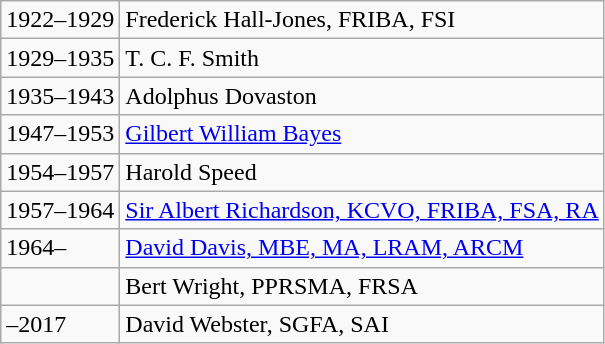<table class="wikitable">
<tr>
<td>1922–1929</td>
<td>Frederick Hall-Jones, FRIBA, FSI</td>
</tr>
<tr>
<td>1929–1935</td>
<td>T. C. F. Smith</td>
</tr>
<tr>
<td>1935–1943</td>
<td>Adolphus Dovaston</td>
</tr>
<tr>
<td>1947–1953</td>
<td><a href='#'>Gilbert William Bayes</a></td>
</tr>
<tr>
<td>1954–1957</td>
<td>Harold Speed</td>
</tr>
<tr>
<td>1957–1964</td>
<td><a href='#'>Sir Albert Richardson, KCVO, FRIBA, FSA, RA</a></td>
</tr>
<tr>
<td>1964–</td>
<td><a href='#'>David Davis, MBE, MA, LRAM, ARCM</a></td>
</tr>
<tr>
<td> </td>
<td>Bert Wright, PPRSMA, FRSA</td>
</tr>
<tr>
<td>–2017</td>
<td>David Webster, SGFA, SAI</td>
</tr>
</table>
